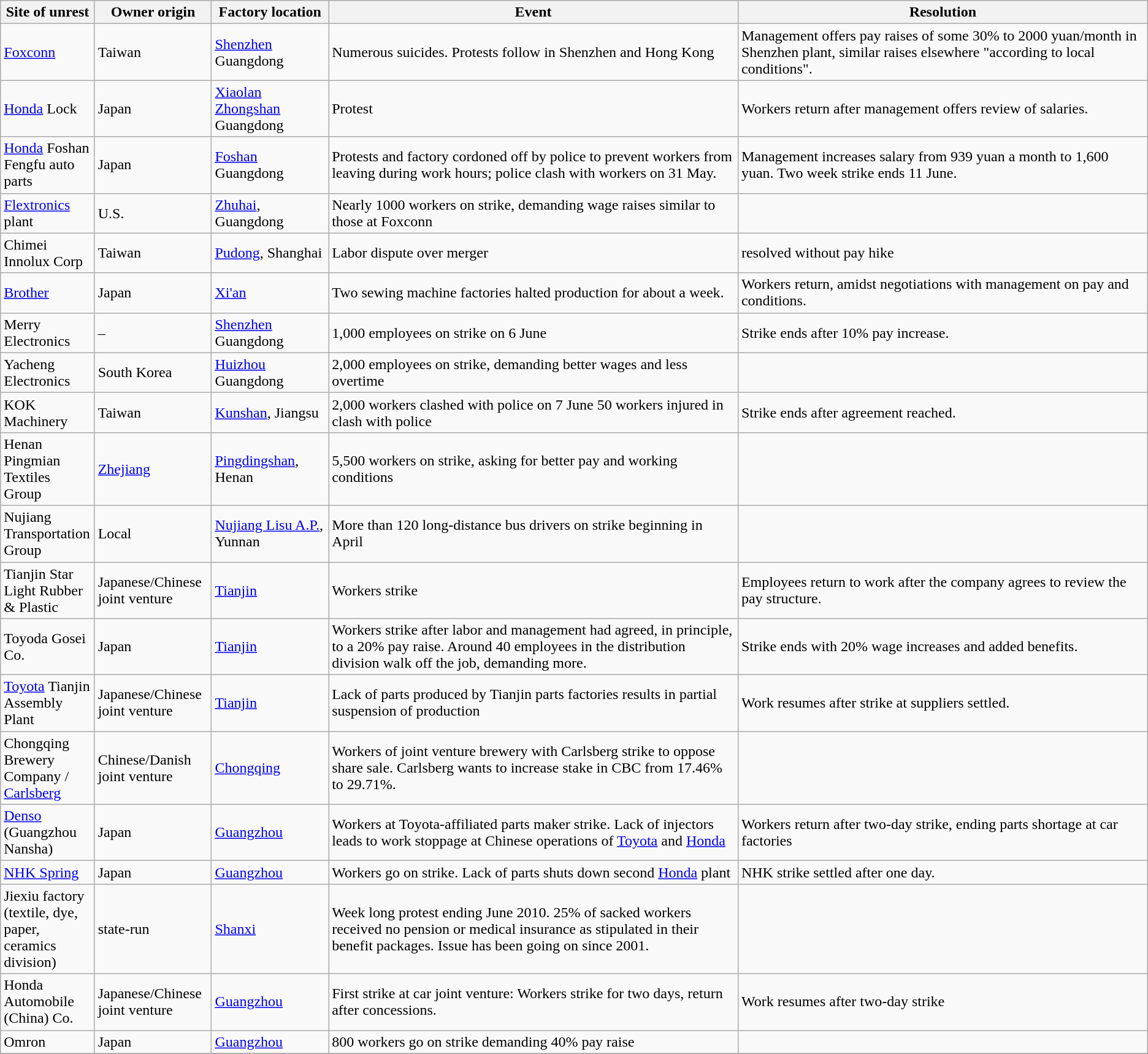<table class="wikitable sortable">
<tr>
<th style="width:5%;">Site of unrest</th>
<th style="width:10%;">Owner origin</th>
<th style="width:10%;">Factory location</th>
<th style="width:35%;">Event</th>
<th style="width:35%;">Resolution</th>
</tr>
<tr>
<td><a href='#'>Foxconn</a></td>
<td>Taiwan</td>
<td><a href='#'>Shenzhen</a> Guangdong</td>
<td>Numerous suicides. Protests follow in Shenzhen and Hong Kong</td>
<td>Management offers pay raises of some 30% to 2000 yuan/month in Shenzhen plant, similar raises elsewhere "according to local conditions".</td>
</tr>
<tr>
<td><a href='#'>Honda</a> Lock</td>
<td>Japan</td>
<td><a href='#'>Xiaolan</a> <a href='#'>Zhongshan</a> Guangdong</td>
<td>Protest</td>
<td>Workers return after management offers review of salaries.</td>
</tr>
<tr>
<td><a href='#'>Honda</a> Foshan Fengfu auto parts</td>
<td>Japan</td>
<td><a href='#'>Foshan</a> Guangdong</td>
<td>Protests and factory cordoned off by police to prevent workers from leaving during work hours; police clash with workers on 31 May.</td>
<td>Management increases salary from 939 yuan a month to 1,600 yuan.  Two week strike ends 11 June.</td>
</tr>
<tr>
<td><a href='#'>Flextronics</a> plant</td>
<td>U.S.</td>
<td><a href='#'>Zhuhai</a>, Guangdong</td>
<td>Nearly 1000 workers on strike, demanding wage raises similar to those at Foxconn</td>
<td></td>
</tr>
<tr>
<td>Chimei Innolux Corp </td>
<td>Taiwan</td>
<td><a href='#'>Pudong</a>, Shanghai</td>
<td>Labor dispute over merger</td>
<td>resolved without pay hike</td>
</tr>
<tr>
<td><a href='#'>Brother</a></td>
<td>Japan</td>
<td><a href='#'>Xi'an</a></td>
<td>Two sewing machine factories halted production for about a week.</td>
<td>Workers return, amidst negotiations with management on pay and conditions.</td>
</tr>
<tr>
<td>Merry Electronics</td>
<td>–</td>
<td><a href='#'>Shenzhen</a> Guangdong</td>
<td>1,000 employees on strike on 6 June</td>
<td>Strike ends after 10% pay increase.</td>
</tr>
<tr>
<td>Yacheng Electronics</td>
<td>South Korea</td>
<td><a href='#'>Huizhou</a> Guangdong</td>
<td>2,000 employees on strike, demanding better wages and less overtime</td>
<td></td>
</tr>
<tr>
<td>KOK Machinery</td>
<td>Taiwan</td>
<td><a href='#'>Kunshan</a>, Jiangsu</td>
<td>2,000 workers clashed with police on 7 June 50 workers injured in clash with police</td>
<td>Strike ends after agreement reached.</td>
</tr>
<tr>
<td>Henan Pingmian Textiles Group</td>
<td><a href='#'>Zhejiang</a></td>
<td><a href='#'>Pingdingshan</a>, Henan</td>
<td>5,500 workers on strike, asking for better pay and working conditions</td>
<td></td>
</tr>
<tr>
<td>Nujiang Transportation Group</td>
<td>Local</td>
<td><a href='#'>Nujiang Lisu A.P.</a>, Yunnan</td>
<td>More than 120 long-distance bus drivers on strike beginning in April</td>
<td></td>
</tr>
<tr>
<td>Tianjin Star Light Rubber & Plastic</td>
<td>Japanese/Chinese joint venture</td>
<td><a href='#'>Tianjin</a></td>
<td>Workers strike</td>
<td>Employees return to work after the company agrees to review the pay structure.</td>
</tr>
<tr>
<td>Toyoda Gosei Co.</td>
<td>Japan</td>
<td><a href='#'>Tianjin</a></td>
<td>Workers strike after labor and management had agreed, in principle, to a 20% pay raise. Around 40 employees in the distribution division walk off the job, demanding more.</td>
<td>Strike ends with 20% wage increases and added benefits.</td>
</tr>
<tr>
<td><a href='#'>Toyota</a> Tianjin Assembly Plant</td>
<td>Japanese/Chinese joint venture</td>
<td><a href='#'>Tianjin</a></td>
<td>Lack of parts produced by Tianjin parts factories results in partial suspension of production</td>
<td>Work resumes after strike at suppliers settled.</td>
</tr>
<tr>
<td>Chongqing Brewery Company / <a href='#'>Carlsberg</a></td>
<td>Chinese/Danish joint venture</td>
<td><a href='#'>Chongqing</a></td>
<td>Workers of joint venture brewery with Carlsberg strike to oppose share sale. Carlsberg wants to increase stake in CBC from 17.46% to 29.71%.</td>
<td></td>
</tr>
<tr>
<td><a href='#'>Denso</a> (Guangzhou Nansha)</td>
<td>Japan</td>
<td><a href='#'>Guangzhou</a></td>
<td>Workers at Toyota-affiliated parts maker strike. Lack of injectors leads to work stoppage at Chinese operations of <a href='#'>Toyota</a> and <a href='#'>Honda</a></td>
<td>Workers return after two-day strike, ending parts shortage at car factories</td>
</tr>
<tr>
<td><a href='#'>NHK Spring</a></td>
<td>Japan</td>
<td><a href='#'>Guangzhou</a></td>
<td>Workers go on strike. Lack of parts shuts down second <a href='#'>Honda</a> plant</td>
<td>NHK strike settled after one day.</td>
</tr>
<tr>
<td>Jiexiu factory (textile, dye, paper, ceramics division)</td>
<td>state-run</td>
<td><a href='#'>Shanxi</a></td>
<td>Week long protest ending June 2010. 25% of sacked workers received no pension or medical insurance as stipulated in their benefit packages. Issue has been going on since 2001.</td>
<td></td>
</tr>
<tr>
<td>Honda Automobile (China) Co.</td>
<td>Japanese/Chinese joint venture</td>
<td><a href='#'>Guangzhou</a></td>
<td>First strike at car joint venture: Workers strike for two days, return after concessions.</td>
<td>Work resumes after two-day strike</td>
</tr>
<tr>
<td>Omron</td>
<td>Japan</td>
<td><a href='#'>Guangzhou</a></td>
<td>800 workers go on strike demanding 40% pay raise</td>
<td></td>
</tr>
<tr>
</tr>
</table>
